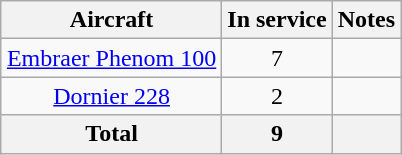<table class="wikitable" style="margin:0.5em auto; text-align:center">
<tr>
<th>Aircraft</th>
<th>In service</th>
<th>Notes</th>
</tr>
<tr>
<td><a href='#'>Embraer Phenom 100</a></td>
<td>7</td>
<td></td>
</tr>
<tr>
<td><a href='#'>Dornier 228</a></td>
<td>2</td>
<td></td>
</tr>
<tr>
<th>Total</th>
<th>9</th>
<th></th>
</tr>
</table>
